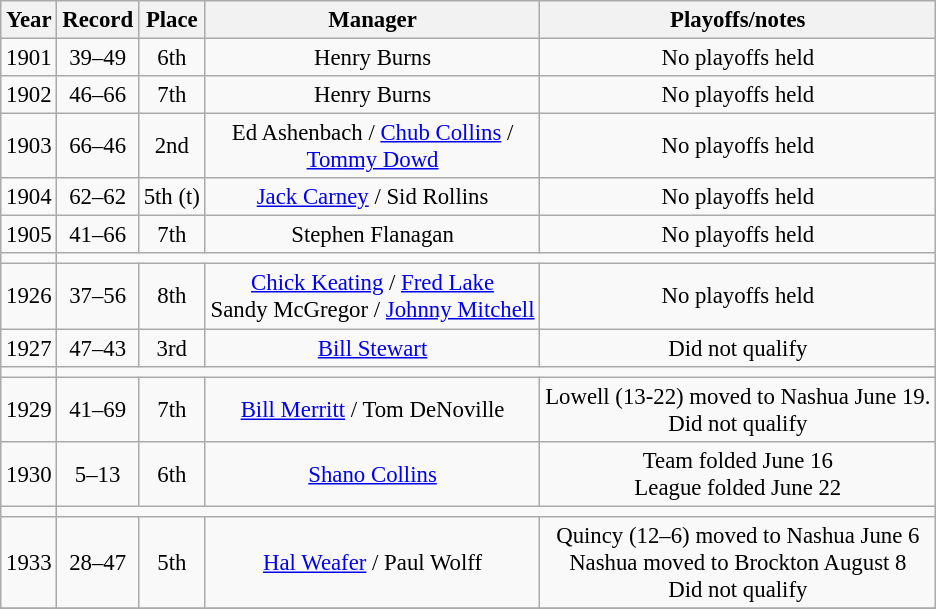<table class="wikitable" style="text-align:center; font-size: 95%;">
<tr>
<th>Year</th>
<th>Record</th>
<th>Place</th>
<th>Manager</th>
<th>Playoffs/notes</th>
</tr>
<tr align=center>
<td>1901</td>
<td>39–49</td>
<td>6th</td>
<td>Henry Burns</td>
<td>No playoffs held</td>
</tr>
<tr align=center>
<td>1902</td>
<td>46–66</td>
<td>7th</td>
<td>Henry Burns</td>
<td>No playoffs held</td>
</tr>
<tr align=center>
<td>1903</td>
<td>66–46</td>
<td>2nd</td>
<td>Ed Ashenbach / <a href='#'>Chub Collins</a> /<br> <a href='#'>Tommy Dowd</a></td>
<td>No playoffs held</td>
</tr>
<tr align=center>
<td>1904</td>
<td>62–62</td>
<td>5th (t)</td>
<td><a href='#'>Jack Carney</a> / Sid Rollins</td>
<td>No playoffs held</td>
</tr>
<tr align=center>
<td>1905</td>
<td>41–66</td>
<td>7th</td>
<td>Stephen Flanagan</td>
<td>No playoffs held</td>
</tr>
<tr align=center>
<td></td>
</tr>
<tr align=center>
<td>1926</td>
<td>37–56</td>
<td>8th</td>
<td><a href='#'>Chick Keating</a> / <a href='#'>Fred Lake</a><br>Sandy McGregor / <a href='#'>Johnny Mitchell</a></td>
<td>No playoffs held</td>
</tr>
<tr align=center>
<td>1927</td>
<td>47–43</td>
<td>3rd</td>
<td><a href='#'>Bill Stewart</a></td>
<td>Did not qualify</td>
</tr>
<tr align=center>
<td></td>
</tr>
<tr align=center>
<td>1929</td>
<td>41–69</td>
<td>7th</td>
<td><a href='#'>Bill Merritt</a> / Tom DeNoville</td>
<td>Lowell (13-22) moved to Nashua June 19.<br>Did not qualify</td>
</tr>
<tr align=center>
<td>1930</td>
<td>5–13</td>
<td>6th</td>
<td><a href='#'>Shano Collins</a></td>
<td>Team folded June 16<br>League folded June 22</td>
</tr>
<tr align=center>
<td></td>
</tr>
<tr align=center>
<td>1933</td>
<td>28–47</td>
<td>5th</td>
<td><a href='#'>Hal Weafer</a> / Paul Wolff</td>
<td>Quincy (12–6) moved to Nashua June 6<br>Nashua moved to Brockton August 8<br>Did not qualify</td>
</tr>
<tr align=center>
</tr>
</table>
